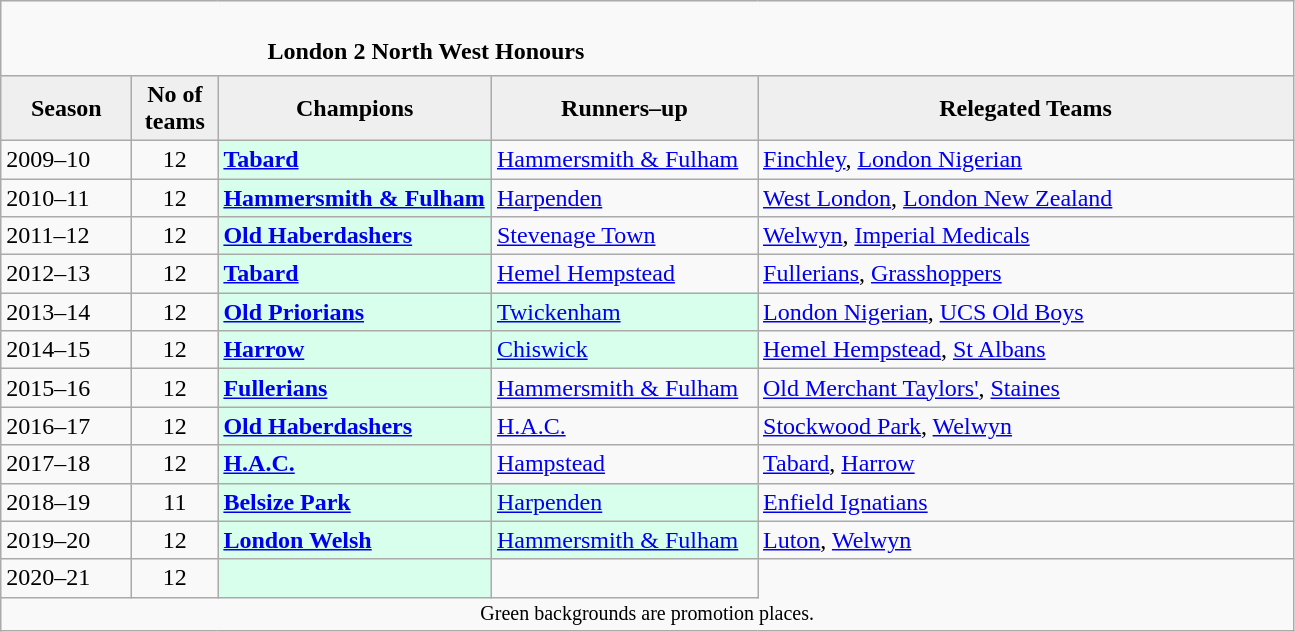<table class="wikitable" style="text-align: left;">
<tr>
<td colspan="11" cellpadding="0" cellspacing="0"><br><table border="0" style="width:100%;" cellpadding="0" cellspacing="0">
<tr>
<td style="width:20%; border:0;"></td>
<td style="border:0;"><strong>London 2 North West Honours</strong></td>
<td style="width:20%; border:0;"></td>
</tr>
</table>
</td>
</tr>
<tr>
<th style="background:#efefef; width:80px;">Season</th>
<th style="background:#efefef; width:50px;">No of teams</th>
<th style="background:#efefef; width:175px;">Champions</th>
<th style="background:#efefef; width:170px;">Runners–up</th>
<th style="background:#efefef; width:350px;">Relegated Teams</th>
</tr>
<tr align=left>
<td>2009–10</td>
<td style="text-align: center;">12</td>
<td style="background:#d8ffeb;"><strong><a href='#'>Tabard</a></strong></td>
<td><a href='#'>Hammersmith & Fulham</a></td>
<td><a href='#'>Finchley</a>, <a href='#'>London Nigerian</a></td>
</tr>
<tr>
<td>2010–11</td>
<td style="text-align: center;">12</td>
<td style="background:#d8ffeb;"><strong><a href='#'>Hammersmith & Fulham</a></strong></td>
<td><a href='#'>Harpenden</a></td>
<td><a href='#'>West London</a>, <a href='#'>London New Zealand</a></td>
</tr>
<tr>
<td>2011–12</td>
<td style="text-align: center;">12</td>
<td style="background:#d8ffeb;"><strong><a href='#'>Old Haberdashers</a></strong></td>
<td><a href='#'>Stevenage Town</a></td>
<td><a href='#'>Welwyn</a>, <a href='#'>Imperial Medicals</a></td>
</tr>
<tr>
<td>2012–13</td>
<td style="text-align: center;">12</td>
<td style="background:#d8ffeb;"><strong><a href='#'>Tabard</a></strong></td>
<td><a href='#'>Hemel Hempstead</a></td>
<td><a href='#'>Fullerians</a>, <a href='#'>Grasshoppers</a></td>
</tr>
<tr>
<td>2013–14</td>
<td style="text-align: center;">12</td>
<td style="background:#d8ffeb;"><strong><a href='#'>Old Priorians</a></strong></td>
<td style="background:#d8ffeb;"><a href='#'>Twickenham</a></td>
<td><a href='#'>London Nigerian</a>, <a href='#'>UCS Old Boys</a></td>
</tr>
<tr>
<td>2014–15</td>
<td style="text-align: center;">12</td>
<td style="background:#d8ffeb;"><strong><a href='#'>Harrow</a></strong></td>
<td style="background:#d8ffeb;"><a href='#'>Chiswick</a></td>
<td><a href='#'>Hemel Hempstead</a>, <a href='#'>St Albans</a></td>
</tr>
<tr>
<td>2015–16</td>
<td style="text-align: center;">12</td>
<td style="background:#d8ffeb;"><strong><a href='#'>Fullerians</a></strong></td>
<td><a href='#'>Hammersmith & Fulham</a></td>
<td><a href='#'>Old Merchant Taylors'</a>, <a href='#'>Staines</a></td>
</tr>
<tr>
<td>2016–17</td>
<td style="text-align: center;">12</td>
<td style="background:#d8ffeb;"><strong><a href='#'>Old Haberdashers</a></strong></td>
<td><a href='#'>H.A.C.</a></td>
<td><a href='#'>Stockwood Park</a>, <a href='#'>Welwyn</a></td>
</tr>
<tr>
<td>2017–18</td>
<td style="text-align: center;">12</td>
<td style="background:#d8ffeb;"><strong><a href='#'>H.A.C.</a></strong></td>
<td><a href='#'>Hampstead</a></td>
<td><a href='#'>Tabard</a>, <a href='#'>Harrow</a></td>
</tr>
<tr>
<td>2018–19</td>
<td style="text-align: center;">11</td>
<td style="background:#d8ffeb;"><strong><a href='#'>Belsize Park</a></strong></td>
<td style="background:#d8ffeb;"><a href='#'>Harpenden</a></td>
<td><a href='#'>Enfield Ignatians</a></td>
</tr>
<tr>
<td>2019–20</td>
<td style="text-align: center;">12</td>
<td style="background:#d8ffeb;"><strong><a href='#'>London Welsh</a></strong></td>
<td style="background:#d8ffeb;"><a href='#'>Hammersmith & Fulham</a></td>
<td><a href='#'>Luton</a>, <a href='#'>Welwyn</a></td>
</tr>
<tr>
<td>2020–21</td>
<td style="text-align: center;">12</td>
<td style="background:#d8ffeb;"></td>
<td></td>
</tr>
<tr>
<td colspan="15"  style="border:0; font-size:smaller; text-align:center;">Green backgrounds are promotion places.</td>
</tr>
</table>
